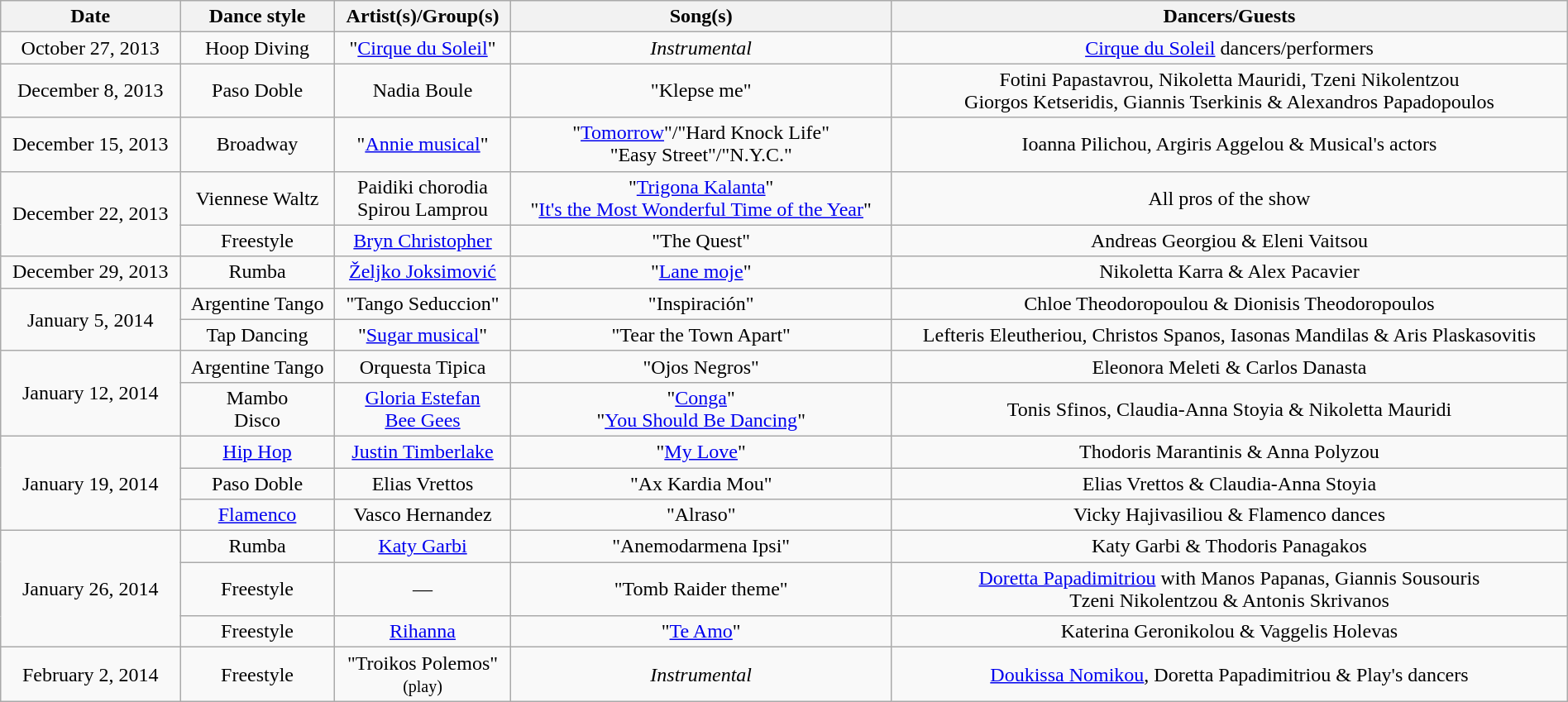<table class="wikitable" style="margin:0; width:100%; text-align:center;">
<tr>
<th>Date</th>
<th>Dance style</th>
<th>Artist(s)/Group(s)</th>
<th>Song(s)</th>
<th>Dancers/Guests</th>
</tr>
<tr>
<td>October 27, 2013</td>
<td>Hoop Diving</td>
<td>"<a href='#'>Cirque du Soleil</a>"</td>
<td><em>Instrumental</em></td>
<td><a href='#'>Cirque du Soleil</a> dancers/performers</td>
</tr>
<tr>
<td>December 8, 2013</td>
<td>Paso Doble</td>
<td>Nadia Boule</td>
<td>"Klepse me"</td>
<td>Fotini Papastavrou, Nikoletta Mauridi, Tzeni Nikolentzou<br>Giorgos Ketseridis, Giannis Tserkinis & Alexandros Papadopoulos</td>
</tr>
<tr>
<td>December 15, 2013</td>
<td>Broadway</td>
<td>"<a href='#'>Annie musical</a>"</td>
<td>"<a href='#'>Tomorrow</a>"/"Hard Knock Life"<br>"Easy Street"/"N.Y.C."</td>
<td>Ioanna Pilichou, Argiris Aggelou & Musical's actors</td>
</tr>
<tr>
<td rowspan="2">December 22, 2013</td>
<td>Viennese Waltz</td>
<td>Paidiki chorodia<br>Spirou Lamprou</td>
<td>"<a href='#'>Trigona Kalanta</a>"<br>"<a href='#'>It's the Most Wonderful Time of the Year</a>"</td>
<td>All pros of the show</td>
</tr>
<tr>
<td>Freestyle</td>
<td><a href='#'>Bryn Christopher</a></td>
<td>"The Quest"</td>
<td>Andreas Georgiou & Eleni Vaitsou</td>
</tr>
<tr>
<td>December 29, 2013</td>
<td>Rumba</td>
<td><a href='#'>Željko Joksimović</a></td>
<td>"<a href='#'>Lane moje</a>"</td>
<td>Nikoletta Karra & Alex Pacavier</td>
</tr>
<tr>
<td rowspan="2">January 5, 2014</td>
<td>Argentine Tango</td>
<td>"Tango Seduccion"</td>
<td>"Inspiración"</td>
<td>Chloe Theodoropoulou & Dionisis Theodoropoulos</td>
</tr>
<tr>
<td>Tap Dancing</td>
<td>"<a href='#'>Sugar musical</a>"</td>
<td>"Tear the Town Apart"</td>
<td>Lefteris Eleutheriou, Christos Spanos, Iasonas Mandilas & Aris Plaskasovitis</td>
</tr>
<tr>
<td rowspan="2">January 12, 2014</td>
<td>Argentine Tango</td>
<td>Orquesta Tipica</td>
<td>"Ojos Negros"</td>
<td>Eleonora Meleti & Carlos Danasta</td>
</tr>
<tr>
<td>Mambo<br>Disco</td>
<td><a href='#'>Gloria Estefan</a><br><a href='#'>Bee Gees</a></td>
<td>"<a href='#'>Conga</a>"<br>"<a href='#'>You Should Be Dancing</a>"</td>
<td>Tonis Sfinos, Claudia-Anna Stoyia & Nikoletta Mauridi</td>
</tr>
<tr>
<td rowspan="3">January 19, 2014</td>
<td><a href='#'>Hip Hop</a></td>
<td><a href='#'>Justin Timberlake</a></td>
<td>"<a href='#'>My Love</a>"</td>
<td>Thodoris Marantinis & Anna Polyzou</td>
</tr>
<tr>
<td>Paso Doble</td>
<td>Elias Vrettos</td>
<td>"Ax Kardia Mou"</td>
<td>Elias Vrettos & Claudia-Anna Stoyia</td>
</tr>
<tr>
<td><a href='#'>Flamenco</a></td>
<td>Vasco Hernandez</td>
<td>"Alraso"</td>
<td>Vicky Hajivasiliou & Flamenco dances</td>
</tr>
<tr>
<td rowspan="3">January 26, 2014</td>
<td>Rumba</td>
<td><a href='#'>Katy Garbi</a></td>
<td>"Anemodarmena Ipsi"</td>
<td>Katy Garbi & Thodoris Panagakos</td>
</tr>
<tr>
<td>Freestyle</td>
<td>—</td>
<td>"Tomb Raider theme"</td>
<td><a href='#'>Doretta Papadimitriou</a> with Manos Papanas, Giannis Sousouris<br>Tzeni Nikolentzou & Antonis Skrivanos</td>
</tr>
<tr>
<td>Freestyle</td>
<td><a href='#'>Rihanna</a></td>
<td>"<a href='#'>Te Amo</a>"</td>
<td>Katerina Geronikolou & Vaggelis Holevas</td>
</tr>
<tr>
<td>February 2, 2014</td>
<td>Freestyle</td>
<td>"Troikos Polemos"<br><small>(play)</small></td>
<td><em>Instrumental</em></td>
<td><a href='#'>Doukissa Nomikou</a>, Doretta Papadimitriou & Play's dancers</td>
</tr>
</table>
